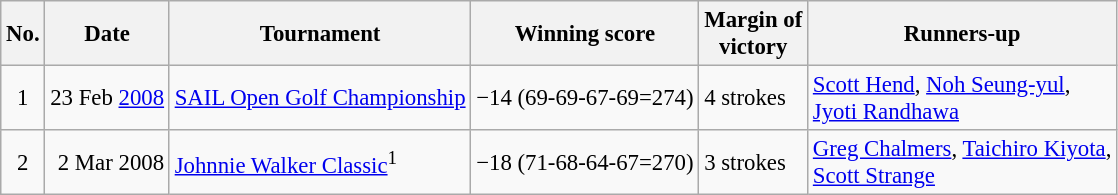<table class="wikitable" style="font-size:95%;">
<tr>
<th>No.</th>
<th>Date</th>
<th>Tournament</th>
<th>Winning score</th>
<th>Margin of<br>victory</th>
<th>Runners-up</th>
</tr>
<tr>
<td align=center>1</td>
<td align=right>23 Feb <a href='#'>2008</a></td>
<td><a href='#'>SAIL Open Golf Championship</a></td>
<td>−14 (69-69-67-69=274)</td>
<td>4 strokes</td>
<td> <a href='#'>Scott Hend</a>,  <a href='#'>Noh Seung-yul</a>,<br> <a href='#'>Jyoti Randhawa</a></td>
</tr>
<tr>
<td align=center>2</td>
<td align=right>2 Mar 2008</td>
<td><a href='#'>Johnnie Walker Classic</a><sup>1</sup></td>
<td>−18 (71-68-64-67=270)</td>
<td>3 strokes</td>
<td> <a href='#'>Greg Chalmers</a>,  <a href='#'>Taichiro Kiyota</a>,<br> <a href='#'>Scott Strange</a></td>
</tr>
</table>
